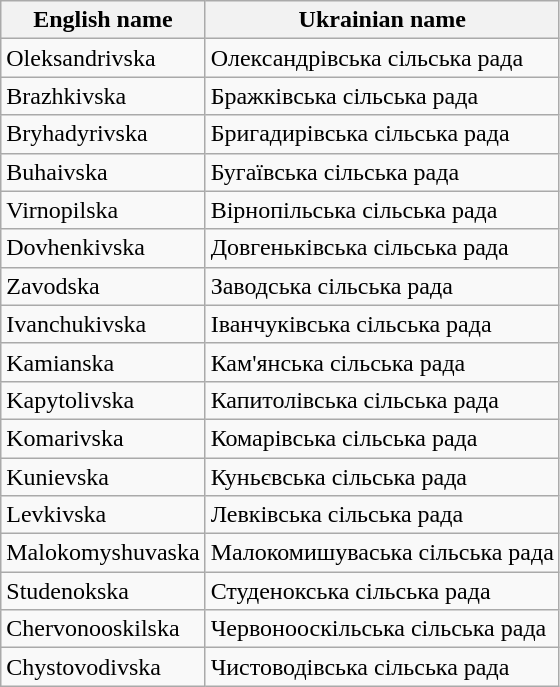<table class="wikitable sortable">
<tr>
<th>English name</th>
<th>Ukrainian name</th>
</tr>
<tr>
<td>Oleksandrivska</td>
<td>Олександрівська сільська рада</td>
</tr>
<tr>
<td>Brazhkivska</td>
<td>Бражківська сільська рада</td>
</tr>
<tr>
<td>Bryhadyrivska</td>
<td>Бригадирівська сільська рада</td>
</tr>
<tr>
<td>Buhaivska</td>
<td>Бугаївська сільська рада</td>
</tr>
<tr>
<td>Virnopilska</td>
<td>Вірнопільська сільська рада</td>
</tr>
<tr>
<td>Dovhenkivska</td>
<td>Довгеньківська сільська рада</td>
</tr>
<tr>
<td>Zavodska</td>
<td>Заводська сільська рада</td>
</tr>
<tr>
<td>Ivanchukivska</td>
<td>Іванчуківська сільська рада</td>
</tr>
<tr>
<td>Kamianska</td>
<td>Кам'янська сільська рада</td>
</tr>
<tr>
<td>Kapytolivska</td>
<td>Капитолівська сільська рада</td>
</tr>
<tr>
<td>Komarivska</td>
<td>Комарівська сільська рада</td>
</tr>
<tr>
<td>Kunievska</td>
<td>Куньєвська сільська рада</td>
</tr>
<tr>
<td>Levkivska</td>
<td>Левківська сільська рада</td>
</tr>
<tr>
<td>Malokomyshuvaska</td>
<td>Малокомишуваська сільська рада</td>
</tr>
<tr>
<td>Studenokska</td>
<td>Студенокська сільська рада</td>
</tr>
<tr>
<td>Chervonooskilska</td>
<td>Червонооскільська сільська рада</td>
</tr>
<tr>
<td>Chystovodivska</td>
<td>Чистоводівська сільська рада</td>
</tr>
</table>
